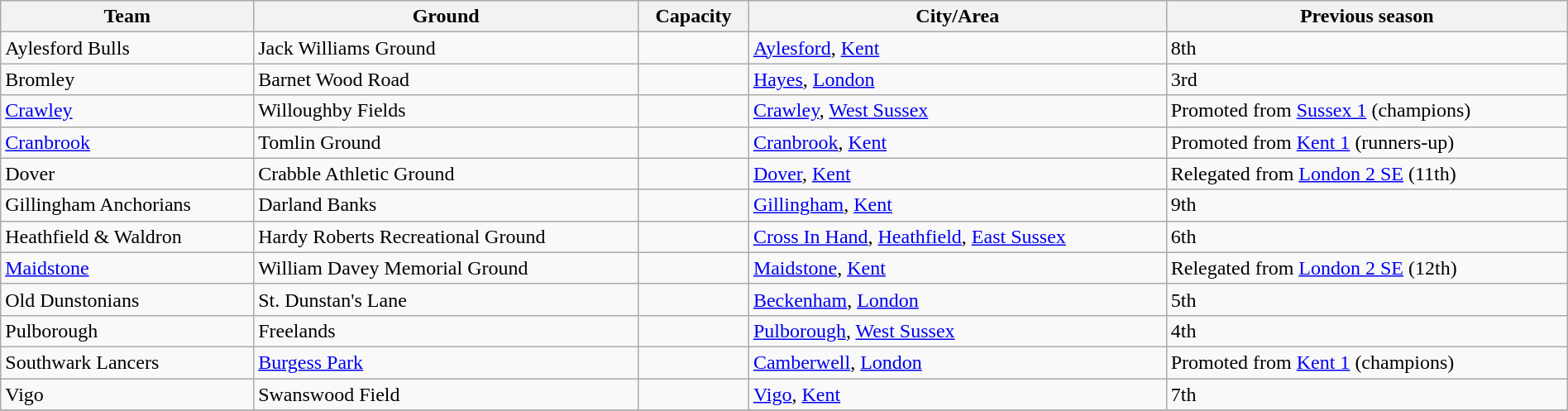<table class="wikitable sortable" width=100%>
<tr>
<th>Team</th>
<th>Ground</th>
<th>Capacity</th>
<th>City/Area</th>
<th>Previous season</th>
</tr>
<tr>
<td>Aylesford Bulls</td>
<td>Jack Williams Ground</td>
<td></td>
<td><a href='#'>Aylesford</a>, <a href='#'>Kent</a></td>
<td>8th</td>
</tr>
<tr>
<td>Bromley</td>
<td>Barnet Wood Road</td>
<td></td>
<td><a href='#'>Hayes</a>, <a href='#'>London</a></td>
<td>3rd</td>
</tr>
<tr>
<td><a href='#'>Crawley</a></td>
<td>Willoughby Fields</td>
<td></td>
<td><a href='#'>Crawley</a>, <a href='#'>West Sussex</a></td>
<td>Promoted from <a href='#'>Sussex 1</a> (champions)</td>
</tr>
<tr>
<td><a href='#'>Cranbrook</a></td>
<td>Tomlin Ground</td>
<td></td>
<td><a href='#'>Cranbrook</a>, <a href='#'>Kent</a></td>
<td>Promoted from <a href='#'>Kent 1</a> (runners-up)</td>
</tr>
<tr>
<td>Dover</td>
<td>Crabble Athletic Ground</td>
<td></td>
<td><a href='#'>Dover</a>, <a href='#'>Kent</a></td>
<td>Relegated from <a href='#'>London 2 SE</a> (11th)</td>
</tr>
<tr>
<td>Gillingham Anchorians</td>
<td>Darland Banks</td>
<td></td>
<td><a href='#'>Gillingham</a>, <a href='#'>Kent</a></td>
<td>9th</td>
</tr>
<tr>
<td>Heathfield & Waldron</td>
<td>Hardy Roberts Recreational Ground</td>
<td></td>
<td><a href='#'>Cross In Hand</a>, <a href='#'>Heathfield</a>, <a href='#'>East Sussex</a></td>
<td>6th</td>
</tr>
<tr>
<td><a href='#'>Maidstone</a></td>
<td>William Davey Memorial Ground</td>
<td></td>
<td><a href='#'>Maidstone</a>, <a href='#'>Kent</a></td>
<td>Relegated from <a href='#'>London 2 SE</a> (12th)</td>
</tr>
<tr>
<td>Old Dunstonians</td>
<td>St. Dunstan's Lane</td>
<td></td>
<td><a href='#'>Beckenham</a>, <a href='#'>London</a></td>
<td>5th</td>
</tr>
<tr>
<td>Pulborough</td>
<td>Freelands</td>
<td></td>
<td><a href='#'>Pulborough</a>, <a href='#'>West Sussex</a></td>
<td>4th</td>
</tr>
<tr>
<td>Southwark Lancers</td>
<td><a href='#'>Burgess Park</a></td>
<td></td>
<td><a href='#'>Camberwell</a>, <a href='#'>London</a></td>
<td>Promoted from <a href='#'>Kent 1</a> (champions)</td>
</tr>
<tr>
<td>Vigo</td>
<td>Swanswood Field</td>
<td></td>
<td><a href='#'>Vigo</a>, <a href='#'>Kent</a></td>
<td>7th</td>
</tr>
<tr>
</tr>
</table>
